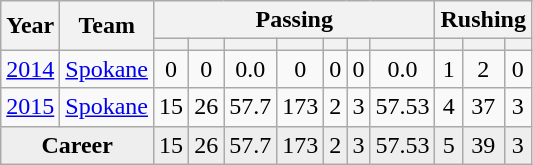<table class="wikitable sortable" style="text-align:center">
<tr>
<th rowspan=2>Year</th>
<th rowspan=2>Team</th>
<th colspan=7>Passing</th>
<th colspan=3>Rushing</th>
</tr>
<tr>
<th></th>
<th></th>
<th></th>
<th></th>
<th></th>
<th></th>
<th></th>
<th></th>
<th></th>
<th></th>
</tr>
<tr>
<td><a href='#'>2014</a></td>
<td><a href='#'>Spokane</a></td>
<td>0</td>
<td>0</td>
<td>0.0</td>
<td>0</td>
<td>0</td>
<td>0</td>
<td>0.0</td>
<td>1</td>
<td>2</td>
<td>0</td>
</tr>
<tr>
<td><a href='#'>2015</a></td>
<td><a href='#'>Spokane</a></td>
<td>15</td>
<td>26</td>
<td>57.7</td>
<td>173</td>
<td>2</td>
<td>3</td>
<td>57.53</td>
<td>4</td>
<td>37</td>
<td>3</td>
</tr>
<tr class="sortbottom" style="background:#eee;">
<td colspan=2><strong>Career</strong></td>
<td>15</td>
<td>26</td>
<td>57.7</td>
<td>173</td>
<td>2</td>
<td>3</td>
<td>57.53</td>
<td>5</td>
<td>39</td>
<td>3</td>
</tr>
</table>
